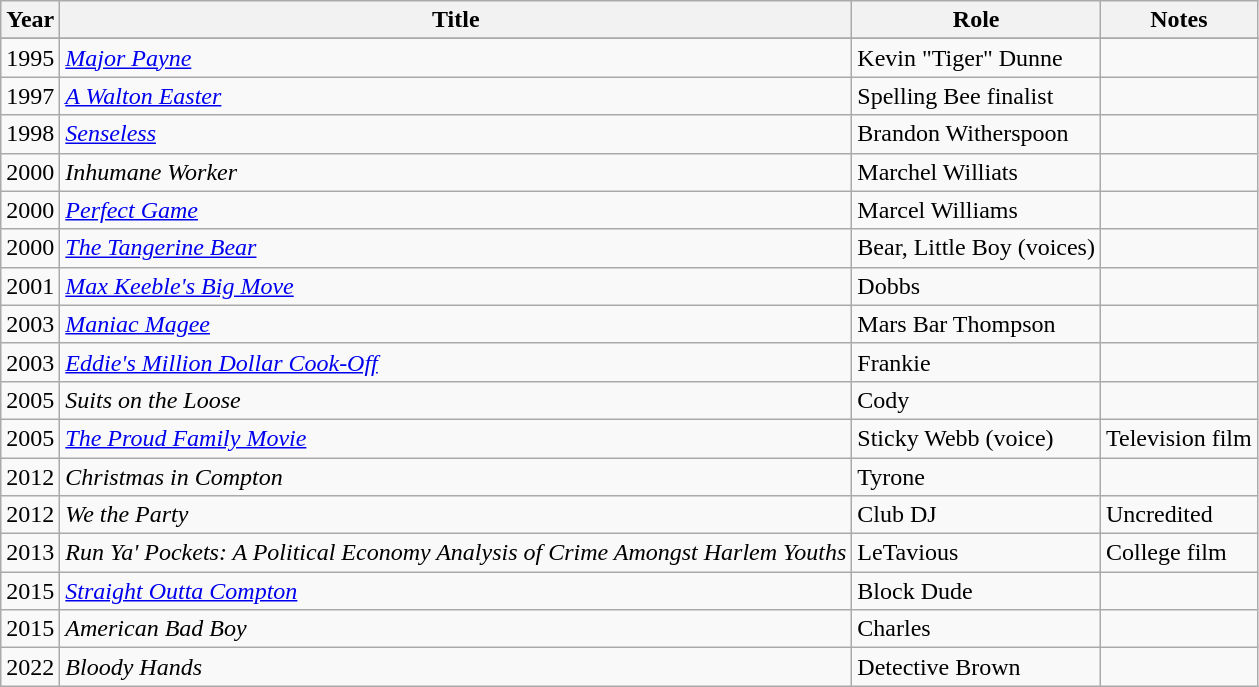<table class="wikitable sortable">
<tr>
<th>Year</th>
<th>Title</th>
<th>Role</th>
<th class="unsortable">Notes</th>
</tr>
<tr>
</tr>
<tr>
<td>1995</td>
<td><em><a href='#'>Major Payne</a></em></td>
<td>Kevin "Tiger" Dunne</td>
<td></td>
</tr>
<tr>
<td>1997</td>
<td><em><a href='#'>A Walton Easter</a></em></td>
<td>Spelling Bee finalist</td>
<td></td>
</tr>
<tr>
<td>1998</td>
<td><em><a href='#'>Senseless</a></em></td>
<td>Brandon Witherspoon</td>
<td></td>
</tr>
<tr>
<td>2000</td>
<td><em>Inhumane Worker</em></td>
<td>Marchel Williats</td>
<td></td>
</tr>
<tr>
<td>2000</td>
<td><em><a href='#'>Perfect Game</a></em></td>
<td>Marcel Williams</td>
<td></td>
</tr>
<tr>
<td>2000</td>
<td><em><a href='#'>The Tangerine Bear</a></em></td>
<td>Bear, Little Boy (voices)</td>
<td></td>
</tr>
<tr>
<td>2001</td>
<td><em><a href='#'>Max Keeble's Big Move</a></em></td>
<td>Dobbs</td>
<td></td>
</tr>
<tr>
<td>2003</td>
<td><em><a href='#'>Maniac Magee</a></em></td>
<td>Mars Bar Thompson</td>
<td></td>
</tr>
<tr>
<td>2003</td>
<td><em><a href='#'>Eddie's Million Dollar Cook-Off</a></em></td>
<td>Frankie</td>
<td></td>
</tr>
<tr>
<td>2005</td>
<td><em>Suits on the Loose</em></td>
<td>Cody</td>
<td></td>
</tr>
<tr>
<td>2005</td>
<td><em><a href='#'>The Proud Family Movie</a></em></td>
<td>Sticky Webb (voice)</td>
<td>Television film</td>
</tr>
<tr>
<td>2012</td>
<td><em>Christmas in Compton</em></td>
<td>Tyrone</td>
<td></td>
</tr>
<tr>
<td>2012</td>
<td><em>We the Party</em></td>
<td>Club DJ</td>
<td>Uncredited</td>
</tr>
<tr>
<td>2013</td>
<td><em>Run Ya' Pockets: A Political Economy Analysis of Crime Amongst Harlem Youths</em></td>
<td>LeTavious</td>
<td>College film</td>
</tr>
<tr>
<td>2015</td>
<td><em><a href='#'>Straight Outta Compton</a></em></td>
<td>Block Dude</td>
<td></td>
</tr>
<tr>
<td>2015</td>
<td><em>American Bad Boy</em></td>
<td>Charles</td>
<td></td>
</tr>
<tr>
<td>2022</td>
<td><em>Bloody Hands</em></td>
<td>Detective Brown</td>
<td></td>
</tr>
</table>
